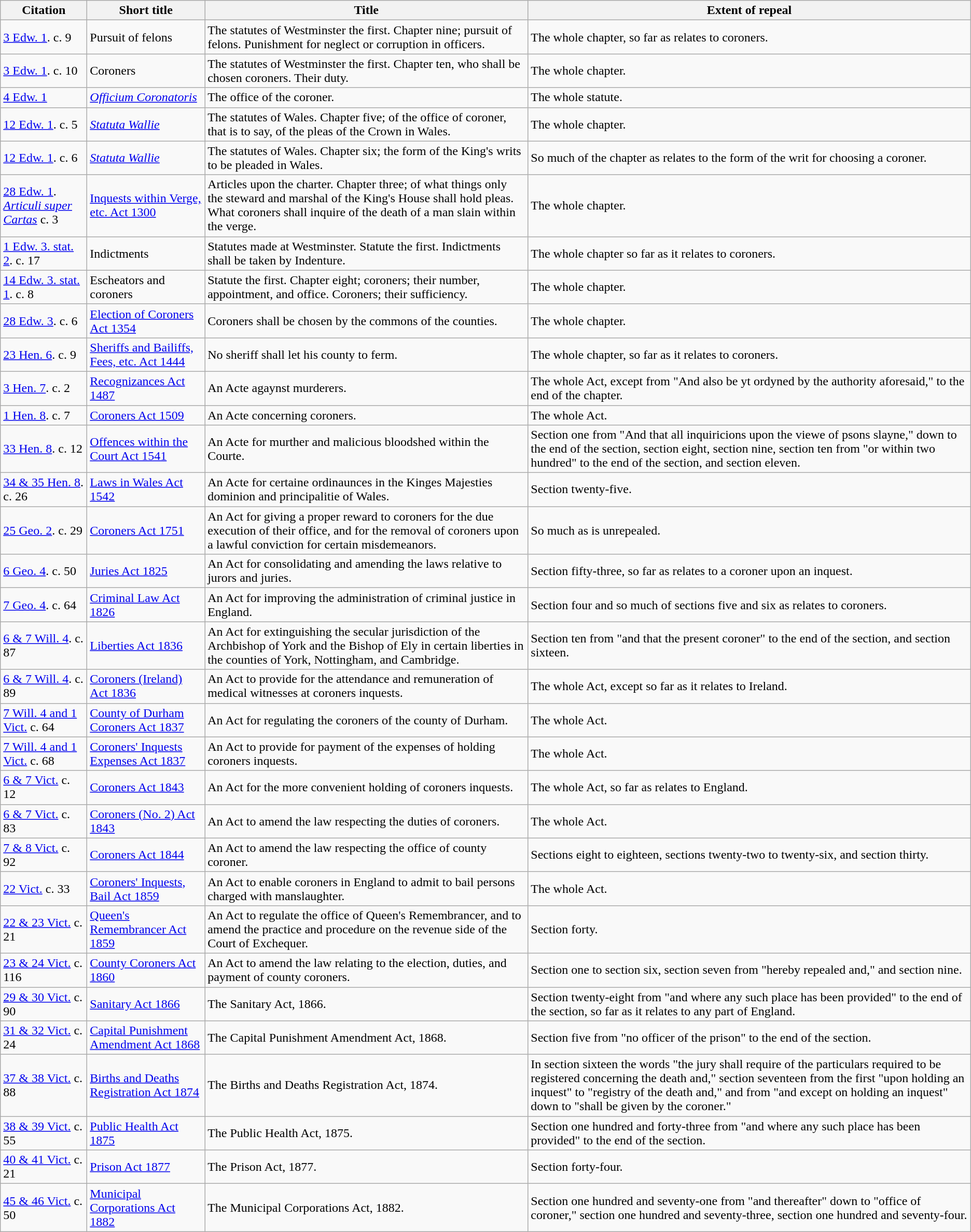<table class="wikitable">
<tr>
<th>Citation</th>
<th>Short title</th>
<th>Title</th>
<th>Extent of repeal</th>
</tr>
<tr>
<td><a href='#'>3 Edw. 1</a>. c. 9</td>
<td>Pursuit of felons</td>
<td>The statutes of Westminster the first. Chapter nine; pursuit of felons. Punishment for neglect or corruption in officers.</td>
<td>The whole chapter, so far as relates to coroners.</td>
</tr>
<tr>
<td><a href='#'>3 Edw. 1</a>. c. 10</td>
<td>Coroners</td>
<td>The statutes of Westminster the first. Chapter ten, who shall be chosen coroners. Their duty.</td>
<td>The whole chapter.</td>
</tr>
<tr>
<td><a href='#'>4 Edw. 1</a></td>
<td><em><a href='#'>Officium Coronatoris</a></em></td>
<td>The office of the coroner.</td>
<td>The whole statute.</td>
</tr>
<tr>
<td><a href='#'>12 Edw. 1</a>. c. 5</td>
<td><em><a href='#'>Statuta Wallie</a></em></td>
<td>The statutes of Wales. Chapter five; of the office of coroner, that is to say, of the pleas of the Crown in Wales.</td>
<td>The whole chapter.</td>
</tr>
<tr>
<td><a href='#'>12 Edw. 1</a>. c. 6</td>
<td><em><a href='#'>Statuta Wallie</a></em></td>
<td>The statutes of Wales. Chapter six; the form of the King's writs to be pleaded in Wales.</td>
<td>So much of the chapter as relates to the form of the writ for choosing a coroner.</td>
</tr>
<tr>
<td><a href='#'>28 Edw. 1</a>. <em><a href='#'>Articuli super Cartas</a></em> c. 3</td>
<td><a href='#'>Inquests within Verge, etc. Act 1300</a></td>
<td>Articles upon the charter. Chapter three; of what things only the steward and marshal of the King's House shall hold pleas. What coroners shall inquire of the death of a man slain within the verge.</td>
<td>The whole chapter.</td>
</tr>
<tr>
<td><a href='#'>1 Edw. 3. stat. 2</a>. c. 17</td>
<td>Indictments</td>
<td>Statutes made at Westminster. Statute the first. Indictments shall be taken by Indenture.</td>
<td>The whole chapter so far as it relates to coroners.</td>
</tr>
<tr>
<td><a href='#'>14 Edw. 3. stat. 1</a>. c. 8</td>
<td>Escheators and coroners</td>
<td>Statute the first. Chapter eight; coroners; their number, appointment, and office. Coroners; their sufficiency.</td>
<td>The whole chapter.</td>
</tr>
<tr>
<td><a href='#'>28 Edw. 3</a>. c. 6</td>
<td><a href='#'>Election of Coroners Act 1354</a></td>
<td>Coroners shall be chosen by the commons of the counties.</td>
<td>The whole chapter.</td>
</tr>
<tr>
<td><a href='#'>23 Hen. 6</a>. c. 9</td>
<td><a href='#'>Sheriffs and Bailiffs, Fees, etc. Act 1444</a></td>
<td>No sheriff shall let his county to ferm.</td>
<td>The whole chapter, so far as it relates to coroners.</td>
</tr>
<tr>
<td><a href='#'>3 Hen. 7</a>. c. 2</td>
<td><a href='#'>Recognizances Act 1487</a></td>
<td>An Acte agaynst murderers.</td>
<td>The whole Act, except from "And also be yt ordyned by the authority aforesaid," to the end of the chapter.</td>
</tr>
<tr>
<td><a href='#'>1 Hen. 8</a>. c. 7</td>
<td><a href='#'>Coroners Act 1509</a></td>
<td>An Acte concerning coroners.</td>
<td>The whole Act.</td>
</tr>
<tr>
<td><a href='#'>33 Hen. 8</a>. c. 12</td>
<td><a href='#'>Offences within the Court Act 1541</a></td>
<td>An Acte for murther and malicious bloodshed within the Courte.</td>
<td>Section one from "And that all inquiricions upon the viewe of psons slayne," down to the end of the section, section eight, section nine, section ten from "or within two hundred" to the end of the section, and section eleven.</td>
</tr>
<tr>
<td><a href='#'>34 & 35 Hen. 8</a>. c. 26</td>
<td><a href='#'>Laws in Wales Act 1542</a></td>
<td>An Acte for certaine ordinaunces in the Kinges Majesties dominion and principalitie of Wales.</td>
<td>Section twenty-five.</td>
</tr>
<tr>
<td><a href='#'>25 Geo. 2</a>. c. 29</td>
<td><a href='#'>Coroners Act 1751</a></td>
<td>An Act for giving a proper reward to coroners for the due execution of their office, and for the removal of coroners upon a lawful conviction for certain misdemeanors.</td>
<td>So much as is unrepealed.</td>
</tr>
<tr>
<td><a href='#'>6 Geo. 4</a>. c. 50</td>
<td><a href='#'>Juries Act 1825</a></td>
<td>An Act for consolidating and amending the laws relative to jurors and juries.</td>
<td>Section fifty-three, so far as relates to a coroner upon an inquest.</td>
</tr>
<tr>
<td><a href='#'>7 Geo. 4</a>. c. 64</td>
<td><a href='#'>Criminal Law Act 1826</a></td>
<td>An Act for improving the administration of criminal justice in England.</td>
<td>Section four and so much of sections five and six as relates to coroners.</td>
</tr>
<tr>
<td><a href='#'>6 & 7 Will. 4</a>. c. 87</td>
<td><a href='#'>Liberties Act 1836</a></td>
<td>An Act for extinguishing the secular jurisdiction of the Archbishop of York and the Bishop of Ely in certain liberties in the counties of York, Nottingham, and Cambridge.</td>
<td>Section ten from "and that the present coroner" to the end of the section, and section sixteen.</td>
</tr>
<tr>
<td><a href='#'>6 & 7 Will. 4</a>. c. 89</td>
<td><a href='#'>Coroners (Ireland) Act 1836</a></td>
<td>An Act to provide for the attendance and remuneration of medical witnesses at coroners inquests.</td>
<td>The whole Act, except so far as it relates to Ireland.</td>
</tr>
<tr>
<td><a href='#'>7 Will. 4 and 1 Vict.</a> c. 64</td>
<td><a href='#'>County of Durham Coroners Act 1837</a></td>
<td>An Act for regulating the coroners of the county of Durham.</td>
<td>The whole Act.</td>
</tr>
<tr>
<td><a href='#'>7 Will. 4 and 1 Vict.</a> c. 68</td>
<td><a href='#'>Coroners' Inquests Expenses Act 1837</a></td>
<td>An Act to provide for payment of the expenses of holding coroners inquests.</td>
<td>The whole Act.</td>
</tr>
<tr>
<td><a href='#'>6 & 7 Vict.</a> c. 12</td>
<td><a href='#'>Coroners Act 1843</a></td>
<td>An Act for the more convenient holding of coroners inquests.</td>
<td>The whole Act, so far as relates to England.</td>
</tr>
<tr>
<td><a href='#'>6 & 7 Vict.</a> c. 83</td>
<td><a href='#'>Coroners (No. 2) Act 1843</a></td>
<td>An Act to amend the law respecting the duties of coroners.</td>
<td>The whole Act.</td>
</tr>
<tr>
<td><a href='#'>7 & 8 Vict.</a> c. 92</td>
<td><a href='#'>Coroners Act 1844</a></td>
<td>An Act to amend the law respecting the office of county coroner.</td>
<td>Sections eight to eighteen, sections twenty-two to twenty-six, and section thirty.</td>
</tr>
<tr>
<td><a href='#'>22 Vict.</a> c. 33</td>
<td><a href='#'>Coroners' Inquests, Bail Act 1859</a></td>
<td>An Act to enable coroners in England to admit to bail persons charged with manslaughter.</td>
<td>The whole Act.</td>
</tr>
<tr>
<td><a href='#'>22 & 23 Vict.</a> c. 21</td>
<td><a href='#'>Queen's Remembrancer Act 1859</a></td>
<td>An Act to regulate the office of Queen's Remembrancer, and to amend the practice and procedure on the revenue side of the Court of Exchequer.</td>
<td>Section forty.</td>
</tr>
<tr>
<td><a href='#'>23 & 24 Vict.</a> c. 116</td>
<td><a href='#'>County Coroners Act 1860</a></td>
<td>An Act to amend the law relating to the election, duties, and payment of county coroners.</td>
<td>Section one to section six, section seven from "hereby repealed and," and section nine.</td>
</tr>
<tr>
<td><a href='#'>29 & 30 Vict.</a> c. 90</td>
<td><a href='#'>Sanitary Act 1866</a></td>
<td>The Sanitary Act, 1866.</td>
<td>Section twenty-eight from "and where any such place has been provided" to the end of the section, so far as it relates to any part of England.</td>
</tr>
<tr>
<td><a href='#'>31 & 32 Vict.</a> c. 24</td>
<td><a href='#'>Capital Punishment Amendment Act 1868</a></td>
<td>The Capital Punishment Amendment Act, 1868.</td>
<td>Section five from "no officer of the prison" to the end of the section.</td>
</tr>
<tr>
<td><a href='#'>37 & 38 Vict.</a> c. 88</td>
<td><a href='#'>Births and Deaths Registration Act 1874</a></td>
<td>The Births and Deaths Registration Act, 1874.</td>
<td>In section sixteen the words "the jury shall require of the particulars required to be registered concerning the death and," section seventeen from the first "upon holding an inquest" to "registry of the death and," and from "and except on holding an inquest" down to "shall be given by the coroner."</td>
</tr>
<tr>
<td><a href='#'>38 & 39 Vict.</a> c. 55</td>
<td><a href='#'>Public Health Act 1875</a></td>
<td>The Public Health Act, 1875.</td>
<td>Section one hundred and forty-three from "and where any such place has been provided" to the end of the section.</td>
</tr>
<tr>
<td><a href='#'>40 & 41 Vict.</a> c. 21</td>
<td><a href='#'>Prison Act 1877</a></td>
<td>The Prison Act, 1877.</td>
<td>Section forty-four.</td>
</tr>
<tr>
<td><a href='#'>45 & 46 Vict.</a> c. 50</td>
<td><a href='#'>Municipal Corporations Act 1882</a></td>
<td>The Municipal Corporations Act, 1882.</td>
<td>Section one hundred and seventy-one from "and thereafter" down to "office of coroner," section one hundred and seventy-three, section one hundred and seventy-four.</td>
</tr>
</table>
